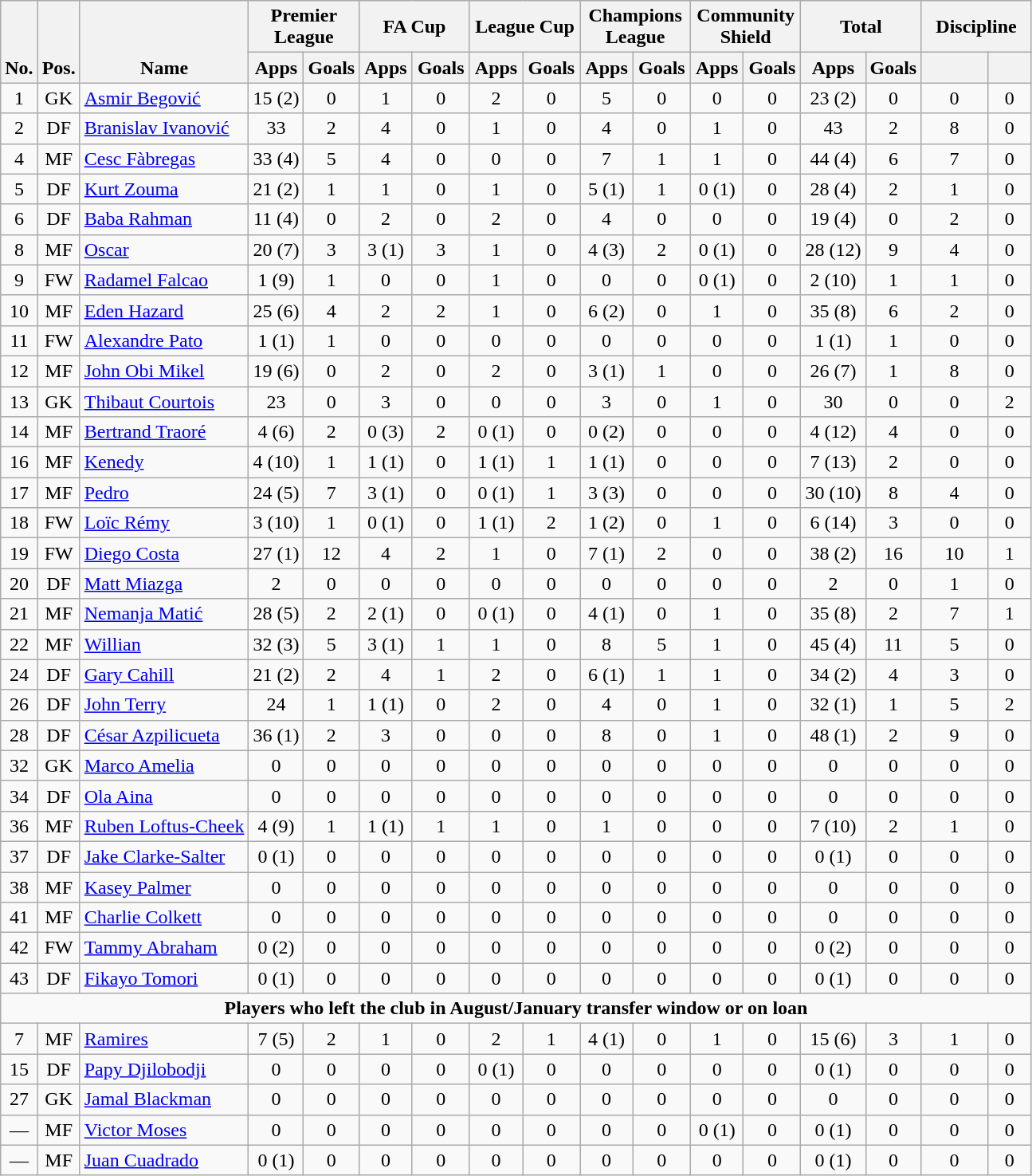<table class="wikitable" style="text-align:center">
<tr>
<th rowspan="2" style="vertical-align:bottom;">No.</th>
<th rowspan="2" style="vertical-align:bottom;">Pos.</th>
<th rowspan="2" style="vertical-align:bottom;">Name</th>
<th colspan="2" style="width:85px;">Premier League</th>
<th colspan="2" style="width:85px;">FA Cup</th>
<th colspan="2" style="width:85px;">League Cup</th>
<th colspan="2" style="width:85px;">Champions League</th>
<th colspan="2" style="width:85px;">Community Shield</th>
<th colspan="2" style="width:85px;">Total</th>
<th colspan="2" style="width:85px;">Discipline</th>
</tr>
<tr>
<th>Apps</th>
<th>Goals</th>
<th>Apps</th>
<th>Goals</th>
<th>Apps</th>
<th>Goals</th>
<th>Apps</th>
<th>Goals</th>
<th>Apps</th>
<th>Goals</th>
<th>Apps</th>
<th>Goals</th>
<th></th>
<th></th>
</tr>
<tr>
<td>1</td>
<td>GK</td>
<td align="left"> <a href='#'>Asmir Begović</a></td>
<td>15 (2)</td>
<td>0</td>
<td>1</td>
<td>0</td>
<td>2</td>
<td>0</td>
<td>5</td>
<td>0</td>
<td>0</td>
<td>0</td>
<td>23 (2)</td>
<td>0</td>
<td>0</td>
<td>0</td>
</tr>
<tr>
<td>2</td>
<td>DF</td>
<td align="left"> <a href='#'>Branislav Ivanović</a></td>
<td>33</td>
<td>2</td>
<td>4</td>
<td>0</td>
<td>1</td>
<td>0</td>
<td>4</td>
<td>0</td>
<td>1</td>
<td>0</td>
<td>43</td>
<td>2</td>
<td>8</td>
<td>0</td>
</tr>
<tr>
<td>4</td>
<td>MF</td>
<td align="left"> <a href='#'>Cesc Fàbregas</a></td>
<td>33 (4)</td>
<td>5</td>
<td>4</td>
<td>0</td>
<td>0</td>
<td>0</td>
<td>7</td>
<td>1</td>
<td>1</td>
<td>0</td>
<td>44 (4)</td>
<td>6</td>
<td>7</td>
<td>0</td>
</tr>
<tr>
<td>5</td>
<td>DF</td>
<td align="left"> <a href='#'>Kurt Zouma</a></td>
<td>21 (2)</td>
<td>1</td>
<td>1</td>
<td>0</td>
<td>1</td>
<td>0</td>
<td>5 (1)</td>
<td>1</td>
<td>0 (1)</td>
<td>0</td>
<td>28 (4)</td>
<td>2</td>
<td>1</td>
<td>0</td>
</tr>
<tr>
<td>6</td>
<td>DF</td>
<td align="left"> <a href='#'>Baba Rahman</a></td>
<td>11 (4)</td>
<td>0</td>
<td>2</td>
<td>0</td>
<td>2</td>
<td>0</td>
<td>4</td>
<td>0</td>
<td>0</td>
<td>0</td>
<td>19 (4)</td>
<td>0</td>
<td>2</td>
<td>0</td>
</tr>
<tr>
<td>8</td>
<td>MF</td>
<td align="left"> <a href='#'>Oscar</a></td>
<td>20 (7)</td>
<td>3</td>
<td>3 (1)</td>
<td>3</td>
<td>1</td>
<td>0</td>
<td>4 (3)</td>
<td>2</td>
<td>0 (1)</td>
<td>0</td>
<td>28 (12)</td>
<td>9</td>
<td>4</td>
<td>0</td>
</tr>
<tr>
<td>9</td>
<td>FW</td>
<td align="left"> <a href='#'>Radamel Falcao</a></td>
<td>1 (9)</td>
<td>1</td>
<td>0</td>
<td>0</td>
<td>1</td>
<td>0</td>
<td>0</td>
<td>0</td>
<td>0 (1)</td>
<td>0</td>
<td>2 (10)</td>
<td>1</td>
<td>1</td>
<td>0</td>
</tr>
<tr>
<td>10</td>
<td>MF</td>
<td align="left"> <a href='#'>Eden Hazard</a></td>
<td>25 (6)</td>
<td>4</td>
<td>2</td>
<td>2</td>
<td>1</td>
<td>0</td>
<td>6 (2)</td>
<td>0</td>
<td>1</td>
<td>0</td>
<td>35 (8)</td>
<td>6</td>
<td>2</td>
<td>0</td>
</tr>
<tr>
<td>11</td>
<td>FW</td>
<td align="left"> <a href='#'>Alexandre Pato</a></td>
<td>1 (1)</td>
<td>1</td>
<td>0</td>
<td>0</td>
<td>0</td>
<td>0</td>
<td>0</td>
<td>0</td>
<td>0</td>
<td>0</td>
<td>1 (1)</td>
<td>1</td>
<td>0</td>
<td>0</td>
</tr>
<tr>
<td>12</td>
<td>MF</td>
<td align="left"> <a href='#'>John Obi Mikel</a></td>
<td>19 (6)</td>
<td>0</td>
<td>2</td>
<td>0</td>
<td>2</td>
<td>0</td>
<td>3 (1)</td>
<td>1</td>
<td>0</td>
<td>0</td>
<td>26 (7)</td>
<td>1</td>
<td>8</td>
<td>0</td>
</tr>
<tr>
<td>13</td>
<td>GK</td>
<td align="left"> <a href='#'>Thibaut Courtois</a></td>
<td>23</td>
<td>0</td>
<td>3</td>
<td>0</td>
<td>0</td>
<td>0</td>
<td>3</td>
<td>0</td>
<td>1</td>
<td>0</td>
<td>30</td>
<td>0</td>
<td>0</td>
<td>2</td>
</tr>
<tr>
<td>14</td>
<td>MF</td>
<td align="left"> <a href='#'>Bertrand Traoré</a></td>
<td>4 (6)</td>
<td>2</td>
<td>0 (3)</td>
<td>2</td>
<td>0 (1)</td>
<td>0</td>
<td>0 (2)</td>
<td>0</td>
<td>0</td>
<td>0</td>
<td>4 (12)</td>
<td>4</td>
<td>0</td>
<td>0</td>
</tr>
<tr>
<td>16</td>
<td>MF</td>
<td align="left"> <a href='#'>Kenedy</a></td>
<td>4 (10)</td>
<td>1</td>
<td>1 (1)</td>
<td>0</td>
<td>1 (1)</td>
<td>1</td>
<td>1 (1)</td>
<td>0</td>
<td>0</td>
<td>0</td>
<td>7 (13)</td>
<td>2</td>
<td>0</td>
<td>0</td>
</tr>
<tr>
<td>17</td>
<td>MF</td>
<td align="left"> <a href='#'>Pedro</a></td>
<td>24 (5)</td>
<td>7</td>
<td>3 (1)</td>
<td>0</td>
<td>0 (1)</td>
<td>1</td>
<td>3 (3)</td>
<td>0</td>
<td>0</td>
<td>0</td>
<td>30 (10)</td>
<td>8</td>
<td>4</td>
<td>0</td>
</tr>
<tr>
<td>18</td>
<td>FW</td>
<td align="left"> <a href='#'>Loïc Rémy</a></td>
<td>3 (10)</td>
<td>1</td>
<td>0 (1)</td>
<td>0</td>
<td>1 (1)</td>
<td>2</td>
<td>1 (2)</td>
<td>0</td>
<td>1</td>
<td>0</td>
<td>6 (14)</td>
<td>3</td>
<td>0</td>
<td>0</td>
</tr>
<tr>
<td>19</td>
<td>FW</td>
<td align="left"> <a href='#'>Diego Costa</a></td>
<td>27 (1)</td>
<td>12</td>
<td>4</td>
<td>2</td>
<td>1</td>
<td>0</td>
<td>7 (1)</td>
<td>2</td>
<td>0</td>
<td>0</td>
<td>38 (2)</td>
<td>16</td>
<td>10</td>
<td>1</td>
</tr>
<tr>
<td>20</td>
<td>DF</td>
<td align="left"> <a href='#'>Matt Miazga</a></td>
<td>2</td>
<td>0</td>
<td>0</td>
<td>0</td>
<td>0</td>
<td>0</td>
<td>0</td>
<td>0</td>
<td>0</td>
<td>0</td>
<td>2</td>
<td>0</td>
<td>1</td>
<td>0</td>
</tr>
<tr>
<td>21</td>
<td>MF</td>
<td align="left"> <a href='#'>Nemanja Matić</a></td>
<td>28 (5)</td>
<td>2</td>
<td>2 (1)</td>
<td>0</td>
<td>0 (1)</td>
<td>0</td>
<td>4 (1)</td>
<td>0</td>
<td>1</td>
<td>0</td>
<td>35 (8)</td>
<td>2</td>
<td>7</td>
<td>1</td>
</tr>
<tr>
<td>22</td>
<td>MF</td>
<td align="left"> <a href='#'>Willian</a></td>
<td>32 (3)</td>
<td>5</td>
<td>3 (1)</td>
<td>1</td>
<td>1</td>
<td>0</td>
<td>8</td>
<td>5</td>
<td>1</td>
<td>0</td>
<td>45 (4)</td>
<td>11</td>
<td>5</td>
<td>0</td>
</tr>
<tr>
<td>24</td>
<td>DF</td>
<td align="left"> <a href='#'>Gary Cahill</a></td>
<td>21 (2)</td>
<td>2</td>
<td>4</td>
<td>1</td>
<td>2</td>
<td>0</td>
<td>6 (1)</td>
<td>1</td>
<td>1</td>
<td>0</td>
<td>34 (2)</td>
<td>4</td>
<td>3</td>
<td>0</td>
</tr>
<tr>
<td>26</td>
<td>DF</td>
<td align="left"> <a href='#'>John Terry</a></td>
<td>24</td>
<td>1</td>
<td>1 (1)</td>
<td>0</td>
<td>2</td>
<td>0</td>
<td>4</td>
<td>0</td>
<td>1</td>
<td>0</td>
<td>32 (1)</td>
<td>1</td>
<td>5</td>
<td>2</td>
</tr>
<tr>
<td>28</td>
<td>DF</td>
<td align="left"> <a href='#'>César Azpilicueta</a></td>
<td>36 (1)</td>
<td>2</td>
<td>3</td>
<td>0</td>
<td>0</td>
<td>0</td>
<td>8</td>
<td>0</td>
<td>1</td>
<td>0</td>
<td>48 (1)</td>
<td>2</td>
<td>9</td>
<td>0</td>
</tr>
<tr>
<td>32</td>
<td>GK</td>
<td align="left"> <a href='#'>Marco Amelia</a></td>
<td>0</td>
<td>0</td>
<td>0</td>
<td>0</td>
<td>0</td>
<td>0</td>
<td>0</td>
<td>0</td>
<td>0</td>
<td>0</td>
<td>0</td>
<td>0</td>
<td>0</td>
<td>0</td>
</tr>
<tr>
<td>34</td>
<td>DF</td>
<td align="left"> <a href='#'>Ola Aina</a></td>
<td>0</td>
<td>0</td>
<td>0</td>
<td>0</td>
<td>0</td>
<td>0</td>
<td>0</td>
<td>0</td>
<td>0</td>
<td>0</td>
<td>0</td>
<td>0</td>
<td>0</td>
<td>0</td>
</tr>
<tr>
<td>36</td>
<td>MF</td>
<td align="left"> <a href='#'>Ruben Loftus-Cheek</a></td>
<td>4 (9)</td>
<td>1</td>
<td>1 (1)</td>
<td>1</td>
<td>1</td>
<td>0</td>
<td>1</td>
<td>0</td>
<td>0</td>
<td>0</td>
<td>7 (10)</td>
<td>2</td>
<td>1</td>
<td>0</td>
</tr>
<tr>
<td>37</td>
<td>DF</td>
<td align="left"> <a href='#'>Jake Clarke-Salter</a></td>
<td>0 (1)</td>
<td>0</td>
<td>0</td>
<td>0</td>
<td>0</td>
<td>0</td>
<td>0</td>
<td>0</td>
<td>0</td>
<td>0</td>
<td>0 (1)</td>
<td>0</td>
<td>0</td>
<td>0</td>
</tr>
<tr>
<td>38</td>
<td>MF</td>
<td align="left"> <a href='#'>Kasey Palmer</a></td>
<td>0</td>
<td>0</td>
<td>0</td>
<td>0</td>
<td>0</td>
<td>0</td>
<td>0</td>
<td>0</td>
<td>0</td>
<td>0</td>
<td>0</td>
<td>0</td>
<td>0</td>
<td>0</td>
</tr>
<tr>
<td>41</td>
<td>MF</td>
<td align="left"> <a href='#'>Charlie Colkett</a></td>
<td>0</td>
<td>0</td>
<td>0</td>
<td>0</td>
<td>0</td>
<td>0</td>
<td>0</td>
<td>0</td>
<td>0</td>
<td>0</td>
<td>0</td>
<td>0</td>
<td>0</td>
<td>0</td>
</tr>
<tr>
<td>42</td>
<td>FW</td>
<td align="left"> <a href='#'>Tammy Abraham</a></td>
<td>0 (2)</td>
<td>0</td>
<td>0</td>
<td>0</td>
<td>0</td>
<td>0</td>
<td>0</td>
<td>0</td>
<td>0</td>
<td>0</td>
<td>0 (2)</td>
<td>0</td>
<td>0</td>
<td>0</td>
</tr>
<tr>
<td>43</td>
<td>DF</td>
<td align="left"> <a href='#'>Fikayo Tomori</a></td>
<td>0 (1)</td>
<td>0</td>
<td>0</td>
<td>0</td>
<td>0</td>
<td>0</td>
<td>0</td>
<td>0</td>
<td>0</td>
<td>0</td>
<td>0 (1)</td>
<td>0</td>
<td>0</td>
<td>0</td>
</tr>
<tr>
<td colspan="17"><strong>Players who left the club in August/January transfer window or on loan</strong></td>
</tr>
<tr>
<td>7</td>
<td>MF</td>
<td align="left"> <a href='#'>Ramires</a></td>
<td>7 (5)</td>
<td>2</td>
<td>1</td>
<td>0</td>
<td>2</td>
<td>1</td>
<td>4 (1)</td>
<td>0</td>
<td>1</td>
<td>0</td>
<td>15 (6)</td>
<td>3</td>
<td>1</td>
<td>0</td>
</tr>
<tr>
<td>15</td>
<td>DF</td>
<td align="left"> <a href='#'>Papy Djilobodji</a></td>
<td>0</td>
<td>0</td>
<td>0</td>
<td>0</td>
<td>0 (1)</td>
<td>0</td>
<td>0</td>
<td>0</td>
<td>0</td>
<td>0</td>
<td>0 (1)</td>
<td>0</td>
<td>0</td>
<td>0</td>
</tr>
<tr>
<td>27</td>
<td>GK</td>
<td align="left"> <a href='#'>Jamal Blackman</a></td>
<td>0</td>
<td>0</td>
<td>0</td>
<td>0</td>
<td>0</td>
<td>0</td>
<td>0</td>
<td>0</td>
<td>0</td>
<td>0</td>
<td>0</td>
<td>0</td>
<td>0</td>
<td>0</td>
</tr>
<tr>
<td>—</td>
<td>MF</td>
<td align="left"> <a href='#'>Victor Moses</a></td>
<td>0</td>
<td>0</td>
<td>0</td>
<td>0</td>
<td>0</td>
<td>0</td>
<td>0</td>
<td>0</td>
<td>0 (1)</td>
<td>0</td>
<td>0 (1)</td>
<td>0</td>
<td>0</td>
<td>0</td>
</tr>
<tr>
<td>—</td>
<td>MF</td>
<td align="left"> <a href='#'>Juan Cuadrado</a></td>
<td>0 (1)</td>
<td>0</td>
<td>0</td>
<td>0</td>
<td>0</td>
<td>0</td>
<td>0</td>
<td>0</td>
<td>0</td>
<td>0</td>
<td>0 (1)</td>
<td>0</td>
<td>0</td>
<td>0</td>
</tr>
</table>
